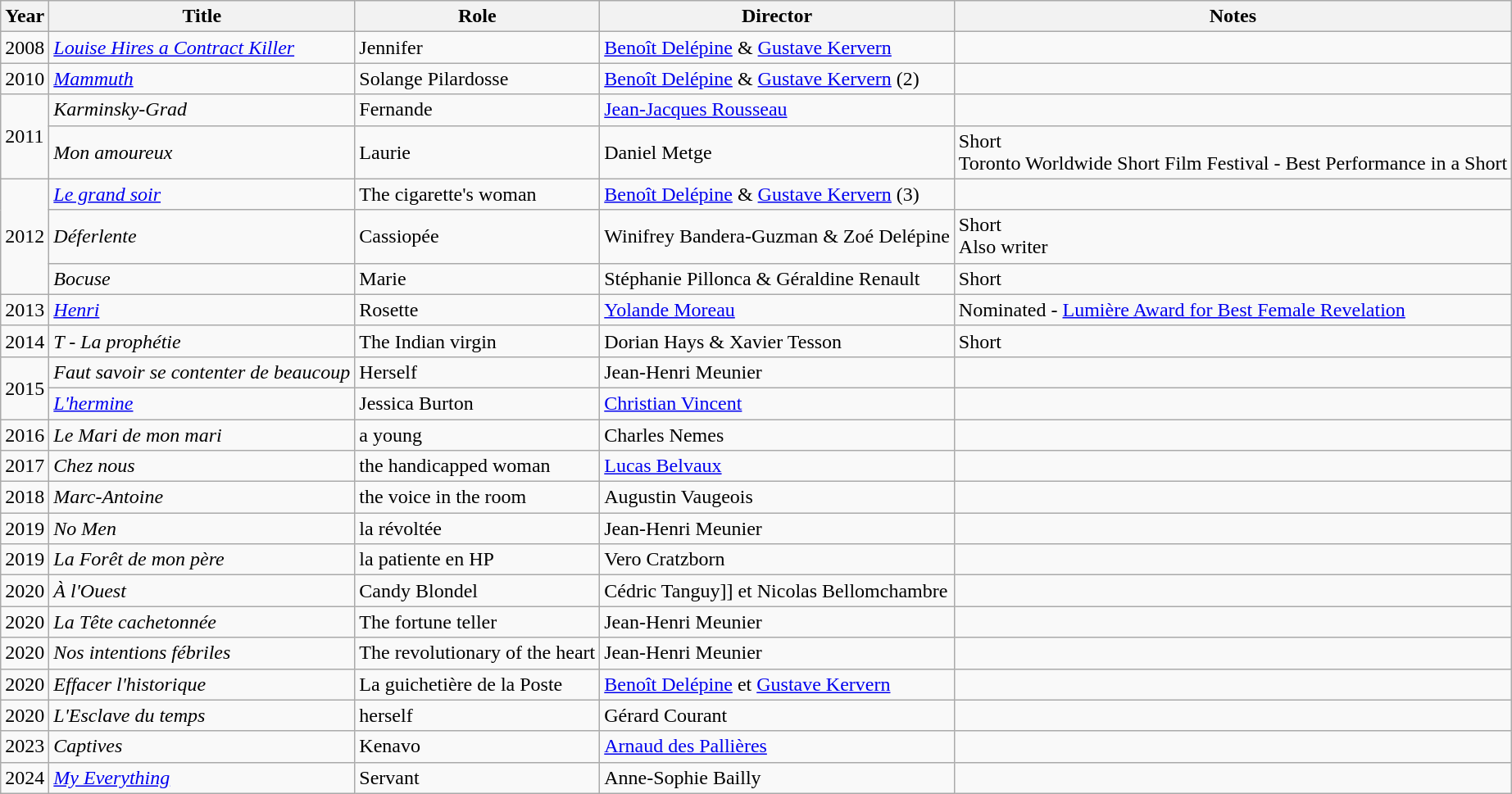<table class="wikitable sortable plainrowheaders">
<tr>
<th scope="col">Year</th>
<th scope="col">Title</th>
<th scope="col">Role</th>
<th scope="col">Director</th>
<th scope="col" class="unsortable">Notes</th>
</tr>
<tr>
<td rowspan=1>2008</td>
<td><em><a href='#'>Louise Hires a Contract Killer</a></em></td>
<td>Jennifer</td>
<td><a href='#'>Benoît Delépine</a> & <a href='#'>Gustave Kervern</a></td>
<td></td>
</tr>
<tr>
<td rowspan=1>2010</td>
<td><em><a href='#'>Mammuth</a></em></td>
<td>Solange Pilardosse</td>
<td><a href='#'>Benoît Delépine</a> & <a href='#'>Gustave Kervern</a> (2)</td>
<td></td>
</tr>
<tr>
<td rowspan=2>2011</td>
<td><em>Karminsky-Grad</em></td>
<td>Fernande</td>
<td><a href='#'>Jean-Jacques Rousseau</a></td>
<td></td>
</tr>
<tr>
<td><em>Mon amoureux</em></td>
<td>Laurie</td>
<td>Daniel Metge</td>
<td>Short<br>Toronto Worldwide Short Film Festival - Best Performance in a Short</td>
</tr>
<tr>
<td rowspan=3>2012</td>
<td><em><a href='#'>Le grand soir</a></em></td>
<td>The cigarette's woman</td>
<td><a href='#'>Benoît Delépine</a> & <a href='#'>Gustave Kervern</a> (3)</td>
<td></td>
</tr>
<tr>
<td><em>Déferlente</em></td>
<td>Cassiopée</td>
<td>Winifrey Bandera-Guzman & Zoé Delépine</td>
<td>Short<br>Also writer</td>
</tr>
<tr>
<td><em>Bocuse</em></td>
<td>Marie</td>
<td>Stéphanie Pillonca & Géraldine Renault</td>
<td>Short</td>
</tr>
<tr>
<td rowspan=1>2013</td>
<td><em><a href='#'>Henri</a></em></td>
<td>Rosette</td>
<td><a href='#'>Yolande Moreau</a></td>
<td>Nominated - <a href='#'>Lumière Award for Best Female Revelation</a></td>
</tr>
<tr>
<td rowspan=1>2014</td>
<td><em>T - La prophétie</em></td>
<td>The Indian virgin</td>
<td>Dorian Hays & Xavier Tesson</td>
<td>Short</td>
</tr>
<tr>
<td rowspan=2>2015</td>
<td><em>Faut savoir se contenter de beaucoup</em></td>
<td>Herself</td>
<td>Jean-Henri Meunier</td>
<td></td>
</tr>
<tr>
<td><em><a href='#'>L'hermine</a></em></td>
<td>Jessica Burton</td>
<td><a href='#'>Christian Vincent</a></td>
<td></td>
</tr>
<tr>
<td rowspan=1>2016</td>
<td><em>Le Mari de mon mari</em></td>
<td>a young</td>
<td>Charles Nemes</td>
<td></td>
</tr>
<tr>
<td rowspan=1>2017</td>
<td><em>Chez nous</em></td>
<td>the handicapped woman</td>
<td><a href='#'>Lucas Belvaux</a></td>
<td></td>
</tr>
<tr>
<td rowspan=1>2018</td>
<td><em>Marc-Antoine</em></td>
<td>the voice in the room</td>
<td>Augustin Vaugeois</td>
<td></td>
</tr>
<tr>
<td rowspan=1>2019</td>
<td><em>No Men</em></td>
<td>la révoltée</td>
<td>Jean-Henri Meunier</td>
<td></td>
</tr>
<tr>
<td rowspan=1>2019</td>
<td><em>La Forêt de mon père</em></td>
<td>la patiente en HP</td>
<td>Vero Cratzborn</td>
<td></td>
</tr>
<tr>
<td rowspan=1>2020</td>
<td><em>À l'Ouest</em></td>
<td>Candy Blondel</td>
<td>Cédric Tanguy]] et Nicolas Bellomchambre</td>
<td></td>
</tr>
<tr>
<td rowspan=1>2020</td>
<td><em>La Tête cachetonnée</em></td>
<td>The fortune teller</td>
<td>Jean-Henri Meunier</td>
<td></td>
</tr>
<tr>
<td rowspan=1>2020</td>
<td><em>Nos intentions fébriles</em></td>
<td>The revolutionary of the heart</td>
<td>Jean-Henri Meunier</td>
<td></td>
</tr>
<tr>
<td rowspan=1>2020</td>
<td><em>Effacer l'historique</em></td>
<td>La guichetière de la Poste</td>
<td><a href='#'>Benoît Delépine</a> et <a href='#'>Gustave Kervern</a></td>
<td></td>
</tr>
<tr>
<td rowspan=1>2020</td>
<td><em>L'Esclave du temps</em></td>
<td>herself</td>
<td>Gérard Courant</td>
<td></td>
</tr>
<tr>
<td rowspan=1>2023</td>
<td><em>Captives</em></td>
<td>Kenavo</td>
<td><a href='#'>Arnaud des Pallières</a></td>
<td></td>
</tr>
<tr>
<td rowspan=1>2024</td>
<td><em><a href='#'>My Everything</a></em></td>
<td>Servant</td>
<td>Anne-Sophie Bailly</td>
<td></td>
</tr>
</table>
